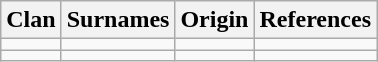<table class="wikitable">
<tr>
<th>Clan</th>
<th>Surnames</th>
<th>Origin</th>
<th>References</th>
</tr>
<tr>
<td></td>
<td></td>
<td></td>
<td></td>
</tr>
<tr>
<td></td>
<td></td>
<td></td>
<td></td>
</tr>
</table>
